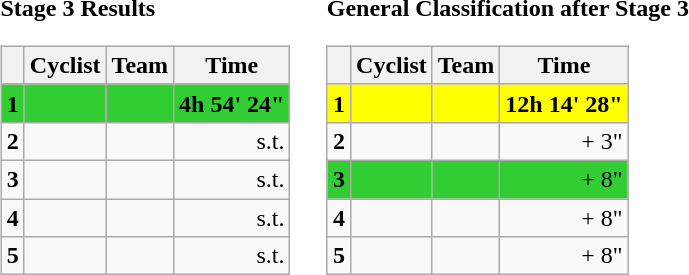<table>
<tr>
<td><strong>Stage 3 Results</strong><br><table class="wikitable">
<tr>
<th></th>
<th>Cyclist</th>
<th>Team</th>
<th>Time</th>
</tr>
<tr bgcolor="limegreen">
<td><strong>1</strong></td>
<td><strong> </strong></td>
<td><strong></strong></td>
<td align="right"><strong>4h 54' 24"</strong></td>
</tr>
<tr>
<td><strong>2</strong></td>
<td></td>
<td></td>
<td align="right">s.t.</td>
</tr>
<tr>
<td><strong>3</strong></td>
<td></td>
<td></td>
<td align="right">s.t.</td>
</tr>
<tr>
<td><strong>4</strong></td>
<td></td>
<td></td>
<td align="right">s.t.</td>
</tr>
<tr>
<td><strong>5</strong></td>
<td></td>
<td></td>
<td align="right">s.t.</td>
</tr>
</table>
</td>
<td></td>
<td><strong>General Classification after Stage 3</strong><br><table class="wikitable">
<tr>
<th></th>
<th>Cyclist</th>
<th>Team</th>
<th>Time</th>
</tr>
<tr style="background:yellow">
<td><strong>1</strong></td>
<td><strong> </strong></td>
<td><strong></strong></td>
<td align="right"><strong>12h 14' 28"</strong></td>
</tr>
<tr>
<td><strong>2</strong></td>
<td></td>
<td></td>
<td align="right">+ 3"</td>
</tr>
<tr bgcolor="limegreen">
<td><strong>3</strong></td>
<td></td>
<td></td>
<td align="right">+ 8"</td>
</tr>
<tr>
<td><strong>4</strong></td>
<td></td>
<td></td>
<td align="right">+ 8"</td>
</tr>
<tr>
<td><strong>5</strong></td>
<td></td>
<td></td>
<td align="right">+ 8"</td>
</tr>
</table>
</td>
</tr>
</table>
